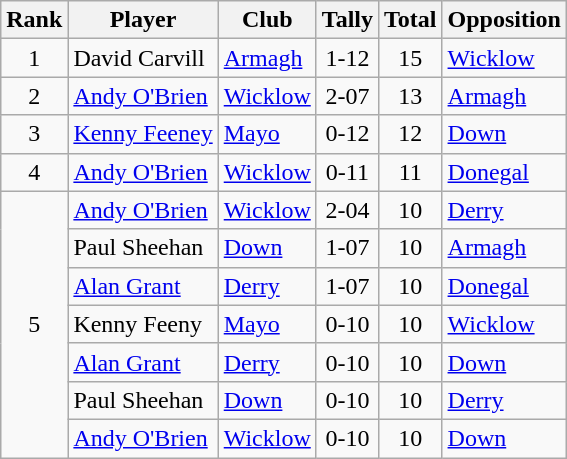<table class="wikitable">
<tr>
<th>Rank</th>
<th>Player</th>
<th>Club</th>
<th>Tally</th>
<th>Total</th>
<th>Opposition</th>
</tr>
<tr>
<td rowspan=1 align=center>1</td>
<td>David Carvill</td>
<td><a href='#'>Armagh</a></td>
<td align=center>1-12</td>
<td align=center>15</td>
<td><a href='#'>Wicklow</a></td>
</tr>
<tr>
<td rowspan=1 align=center>2</td>
<td><a href='#'>Andy O'Brien</a></td>
<td><a href='#'>Wicklow</a></td>
<td align=center>2-07</td>
<td align=center>13</td>
<td><a href='#'>Armagh</a></td>
</tr>
<tr>
<td rowspan=1 align=center>3</td>
<td><a href='#'>Kenny Feeney</a></td>
<td><a href='#'>Mayo</a></td>
<td align=center>0-12</td>
<td align=center>12</td>
<td><a href='#'>Down</a></td>
</tr>
<tr>
<td rowspan=1 align=center>4</td>
<td><a href='#'>Andy O'Brien</a></td>
<td><a href='#'>Wicklow</a></td>
<td align=center>0-11</td>
<td align=center>11</td>
<td><a href='#'>Donegal</a></td>
</tr>
<tr>
<td rowspan=7 align=center>5</td>
<td><a href='#'>Andy O'Brien</a></td>
<td><a href='#'>Wicklow</a></td>
<td align=center>2-04</td>
<td align=center>10</td>
<td><a href='#'>Derry</a></td>
</tr>
<tr>
<td>Paul Sheehan</td>
<td><a href='#'>Down</a></td>
<td align=center>1-07</td>
<td align=center>10</td>
<td><a href='#'>Armagh</a></td>
</tr>
<tr>
<td><a href='#'>Alan Grant</a></td>
<td><a href='#'>Derry</a></td>
<td align=center>1-07</td>
<td align=center>10</td>
<td><a href='#'>Donegal</a></td>
</tr>
<tr>
<td>Kenny Feeny</td>
<td><a href='#'>Mayo</a></td>
<td align=center>0-10</td>
<td align=center>10</td>
<td><a href='#'>Wicklow</a></td>
</tr>
<tr>
<td><a href='#'>Alan Grant</a></td>
<td><a href='#'>Derry</a></td>
<td align=center>0-10</td>
<td align=center>10</td>
<td><a href='#'>Down</a></td>
</tr>
<tr>
<td>Paul Sheehan</td>
<td><a href='#'>Down</a></td>
<td align=center>0-10</td>
<td align=center>10</td>
<td><a href='#'>Derry</a></td>
</tr>
<tr>
<td><a href='#'>Andy O'Brien</a></td>
<td><a href='#'>Wicklow</a></td>
<td align=center>0-10</td>
<td align=center>10</td>
<td><a href='#'>Down</a></td>
</tr>
</table>
